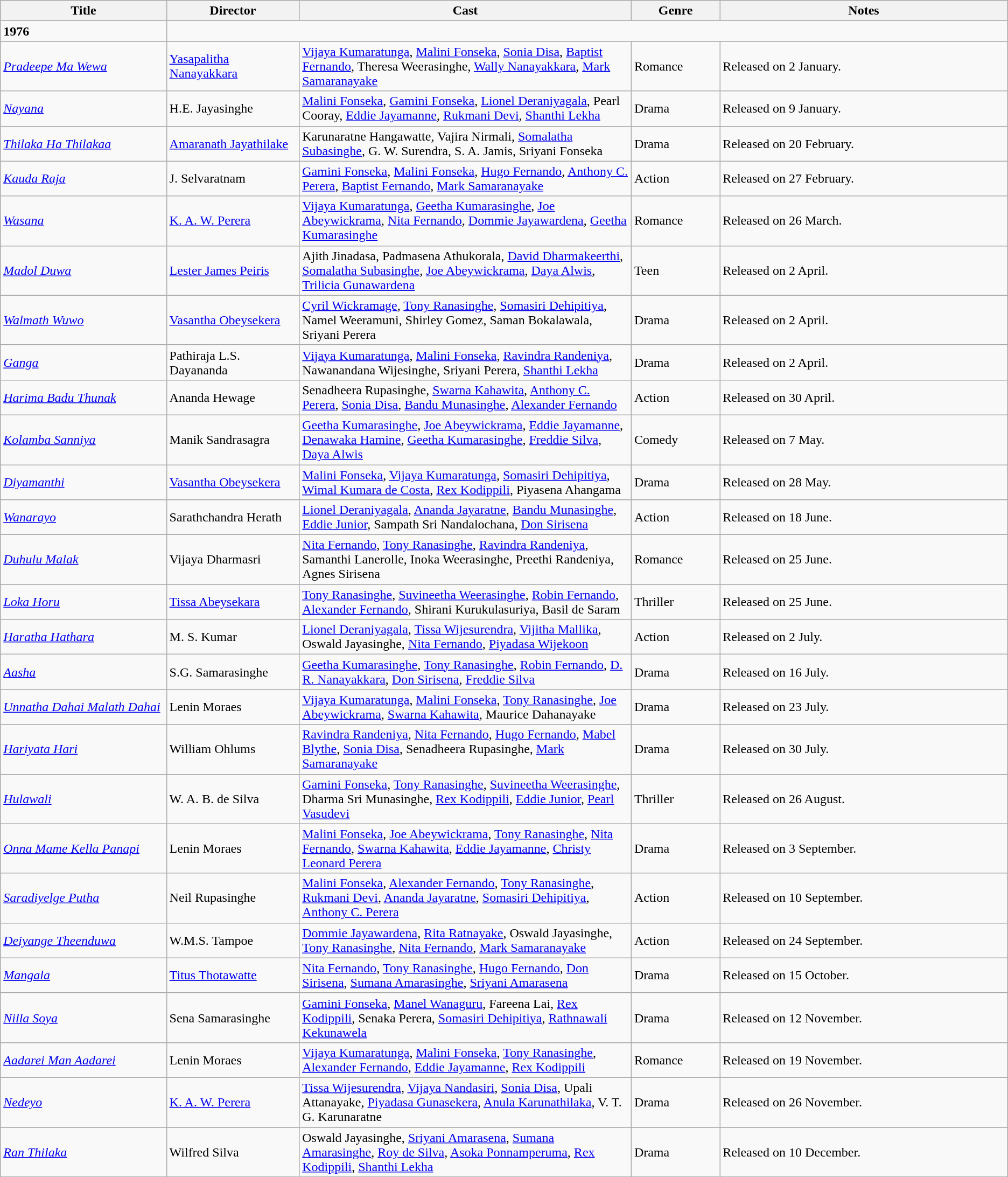<table class="wikitable">
<tr>
<th width=15%>Title</th>
<th width=12%>Director</th>
<th width=30%>Cast</th>
<th width=8%>Genre</th>
<th width=26%>Notes</th>
</tr>
<tr>
<td><strong>1976</strong></td>
</tr>
<tr>
<td><em><a href='#'>Pradeepe Ma Wewa</a></em></td>
<td><a href='#'>Yasapalitha Nanayakkara</a></td>
<td><a href='#'>Vijaya Kumaratunga</a>, <a href='#'>Malini Fonseka</a>, <a href='#'>Sonia Disa</a>, <a href='#'>Baptist Fernando</a>, Theresa Weerasinghe, <a href='#'>Wally Nanayakkara</a>, <a href='#'>Mark Samaranayake</a></td>
<td>Romance</td>
<td>Released on 2 January.</td>
</tr>
<tr>
<td><em><a href='#'>Nayana</a></em></td>
<td>H.E. Jayasinghe</td>
<td><a href='#'>Malini Fonseka</a>, <a href='#'>Gamini Fonseka</a>, <a href='#'>Lionel Deraniyagala</a>, Pearl Cooray, <a href='#'>Eddie Jayamanne</a>, <a href='#'>Rukmani Devi</a>, <a href='#'>Shanthi Lekha</a></td>
<td>Drama</td>
<td>Released on 9 January.</td>
</tr>
<tr>
<td><em><a href='#'>Thilaka Ha Thilakaa</a></em></td>
<td><a href='#'>Amaranath Jayathilake</a></td>
<td>Karunaratne Hangawatte, Vajira Nirmali, <a href='#'>Somalatha Subasinghe</a>, G. W. Surendra, S. A. Jamis, Sriyani Fonseka</td>
<td>Drama</td>
<td>Released on 20 February.</td>
</tr>
<tr>
<td><em><a href='#'>Kauda Raja</a></em></td>
<td>J. Selvaratnam</td>
<td><a href='#'>Gamini Fonseka</a>, <a href='#'>Malini Fonseka</a>, <a href='#'>Hugo Fernando</a>, <a href='#'>Anthony C. Perera</a>, <a href='#'>Baptist Fernando</a>, <a href='#'>Mark Samaranayake</a></td>
<td>Action</td>
<td>Released on 27 February.</td>
</tr>
<tr>
<td><em><a href='#'>Wasana</a></em></td>
<td><a href='#'>K. A. W. Perera</a></td>
<td><a href='#'>Vijaya Kumaratunga</a>, <a href='#'>Geetha Kumarasinghe</a>, <a href='#'>Joe Abeywickrama</a>, <a href='#'>Nita Fernando</a>, <a href='#'>Dommie Jayawardena</a>, <a href='#'>Geetha Kumarasinghe</a></td>
<td>Romance</td>
<td>Released on 26 March.</td>
</tr>
<tr>
<td><em><a href='#'>Madol Duwa</a></em></td>
<td><a href='#'>Lester James Peiris</a></td>
<td>Ajith Jinadasa, Padmasena Athukorala, <a href='#'>David Dharmakeerthi</a>, <a href='#'>Somalatha Subasinghe</a>, <a href='#'>Joe Abeywickrama</a>, <a href='#'>Daya Alwis</a>, <a href='#'>Trilicia Gunawardena</a></td>
<td>Teen</td>
<td>Released on 2 April.</td>
</tr>
<tr>
<td><em><a href='#'>Walmath Wuwo</a></em></td>
<td><a href='#'>Vasantha Obeysekera</a></td>
<td><a href='#'>Cyril Wickramage</a>, <a href='#'>Tony Ranasinghe</a>, <a href='#'>Somasiri Dehipitiya</a>, Namel Weeramuni, Shirley Gomez, Saman Bokalawala, Sriyani Perera</td>
<td>Drama</td>
<td>Released on 2 April.</td>
</tr>
<tr>
<td><em><a href='#'>Ganga</a></em></td>
<td>Pathiraja L.S. Dayananda</td>
<td><a href='#'>Vijaya Kumaratunga</a>, <a href='#'>Malini Fonseka</a>, <a href='#'>Ravindra Randeniya</a>, Nawanandana Wijesinghe, Sriyani Perera, <a href='#'>Shanthi Lekha</a></td>
<td>Drama</td>
<td>Released on 2 April.</td>
</tr>
<tr>
<td><em><a href='#'>Harima Badu Thunak</a></em></td>
<td>Ananda Hewage</td>
<td>Senadheera Rupasinghe, <a href='#'>Swarna Kahawita</a>, <a href='#'>Anthony C. Perera</a>, <a href='#'>Sonia Disa</a>, <a href='#'>Bandu Munasinghe</a>, <a href='#'>Alexander Fernando</a></td>
<td>Action</td>
<td>Released on 30 April.</td>
</tr>
<tr>
<td><em><a href='#'>Kolamba Sanniya</a></em></td>
<td>Manik Sandrasagra</td>
<td><a href='#'>Geetha Kumarasinghe</a>, <a href='#'>Joe Abeywickrama</a>, <a href='#'>Eddie Jayamanne</a>, <a href='#'>Denawaka Hamine</a>, <a href='#'>Geetha Kumarasinghe</a>, <a href='#'>Freddie Silva</a>, <a href='#'>Daya Alwis</a></td>
<td>Comedy</td>
<td>Released on 7 May.</td>
</tr>
<tr>
<td><em><a href='#'>Diyamanthi</a></em></td>
<td><a href='#'>Vasantha Obeysekera</a></td>
<td><a href='#'>Malini Fonseka</a>, <a href='#'>Vijaya Kumaratunga</a>, <a href='#'>Somasiri Dehipitiya</a>, <a href='#'>Wimal Kumara de Costa</a>, <a href='#'>Rex Kodippili</a>, Piyasena Ahangama</td>
<td>Drama</td>
<td>Released on 28 May.</td>
</tr>
<tr>
<td><em><a href='#'>Wanarayo</a></em></td>
<td>Sarathchandra Herath</td>
<td><a href='#'>Lionel Deraniyagala</a>, <a href='#'>Ananda Jayaratne</a>, <a href='#'>Bandu Munasinghe</a>, <a href='#'>Eddie Junior</a>, Sampath Sri Nandalochana, <a href='#'>Don Sirisena</a></td>
<td>Action</td>
<td>Released on 18 June.</td>
</tr>
<tr>
<td><em><a href='#'>Duhulu Malak</a></em></td>
<td>Vijaya Dharmasri</td>
<td><a href='#'>Nita Fernando</a>, <a href='#'>Tony Ranasinghe</a>, <a href='#'>Ravindra Randeniya</a>, Samanthi Lanerolle, Inoka Weerasinghe, Preethi Randeniya, Agnes Sirisena</td>
<td>Romance</td>
<td>Released on 25 June.</td>
</tr>
<tr>
<td><em><a href='#'>Loka Horu</a></em></td>
<td><a href='#'>Tissa Abeysekara</a></td>
<td><a href='#'>Tony Ranasinghe</a>, <a href='#'>Suvineetha Weerasinghe</a>, <a href='#'>Robin Fernando</a>, <a href='#'>Alexander Fernando</a>, Shirani Kurukulasuriya, Basil de Saram</td>
<td>Thriller</td>
<td>Released on 25 June.</td>
</tr>
<tr>
<td><em><a href='#'>Haratha Hathara</a></em></td>
<td>M. S. Kumar</td>
<td><a href='#'>Lionel Deraniyagala</a>, <a href='#'>Tissa Wijesurendra</a>, <a href='#'>Vijitha Mallika</a>, Oswald Jayasinghe, <a href='#'>Nita Fernando</a>, <a href='#'>Piyadasa Wijekoon</a></td>
<td>Action</td>
<td>Released on 2 July.</td>
</tr>
<tr>
<td><em><a href='#'>Aasha</a></em></td>
<td>S.G. Samarasinghe</td>
<td><a href='#'>Geetha Kumarasinghe</a>, <a href='#'>Tony Ranasinghe</a>, <a href='#'>Robin Fernando</a>, <a href='#'>D. R. Nanayakkara</a>, <a href='#'>Don Sirisena</a>, <a href='#'>Freddie Silva</a></td>
<td>Drama</td>
<td>Released on 16 July.</td>
</tr>
<tr>
<td><em><a href='#'>Unnatha Dahai Malath Dahai</a></em></td>
<td>Lenin Moraes</td>
<td><a href='#'>Vijaya Kumaratunga</a>, <a href='#'>Malini Fonseka</a>, <a href='#'>Tony Ranasinghe</a>, <a href='#'>Joe Abeywickrama</a>, <a href='#'>Swarna Kahawita</a>, Maurice Dahanayake</td>
<td>Drama</td>
<td>Released on 23 July.</td>
</tr>
<tr>
<td><em><a href='#'>Hariyata Hari</a></em></td>
<td>William Ohlums</td>
<td><a href='#'>Ravindra Randeniya</a>, <a href='#'>Nita Fernando</a>, <a href='#'>Hugo Fernando</a>, <a href='#'>Mabel Blythe</a>, <a href='#'>Sonia Disa</a>, Senadheera Rupasinghe, <a href='#'>Mark Samaranayake</a></td>
<td>Drama</td>
<td>Released on 30 July.</td>
</tr>
<tr>
<td><em><a href='#'>Hulawali</a></em></td>
<td>W. A. B. de Silva</td>
<td><a href='#'>Gamini Fonseka</a>, <a href='#'>Tony Ranasinghe</a>, <a href='#'>Suvineetha Weerasinghe</a>, Dharma Sri Munasinghe, <a href='#'>Rex Kodippili</a>, <a href='#'>Eddie Junior</a>, <a href='#'>Pearl Vasudevi</a></td>
<td>Thriller</td>
<td>Released on 26 August.</td>
</tr>
<tr>
<td><em><a href='#'>Onna Mame Kella Panapi</a></em></td>
<td>Lenin Moraes</td>
<td><a href='#'>Malini Fonseka</a>, <a href='#'>Joe Abeywickrama</a>, <a href='#'>Tony Ranasinghe</a>, <a href='#'>Nita Fernando</a>, <a href='#'>Swarna Kahawita</a>, <a href='#'>Eddie Jayamanne</a>, <a href='#'>Christy Leonard Perera</a></td>
<td>Drama</td>
<td>Released on 3 September.</td>
</tr>
<tr>
<td><em><a href='#'>Saradiyelge Putha</a></em></td>
<td>Neil Rupasinghe</td>
<td><a href='#'>Malini Fonseka</a>, <a href='#'>Alexander Fernando</a>, <a href='#'>Tony Ranasinghe</a>, <a href='#'>Rukmani Devi</a>, <a href='#'>Ananda Jayaratne</a>, <a href='#'>Somasiri Dehipitiya</a>, <a href='#'>Anthony C. Perera</a></td>
<td>Action</td>
<td>Released on 10 September.</td>
</tr>
<tr>
<td><em><a href='#'>Deiyange Theenduwa</a></em></td>
<td>W.M.S. Tampoe</td>
<td><a href='#'>Dommie Jayawardena</a>, <a href='#'>Rita Ratnayake</a>, Oswald Jayasinghe, <a href='#'>Tony Ranasinghe</a>, <a href='#'>Nita Fernando</a>, <a href='#'>Mark Samaranayake</a></td>
<td>Action</td>
<td>Released on 24 September.</td>
</tr>
<tr>
<td><em><a href='#'>Mangala</a></em></td>
<td><a href='#'>Titus Thotawatte</a></td>
<td><a href='#'>Nita Fernando</a>, <a href='#'>Tony Ranasinghe</a>, <a href='#'>Hugo Fernando</a>, <a href='#'>Don Sirisena</a>, <a href='#'>Sumana Amarasinghe</a>, <a href='#'>Sriyani Amarasena</a></td>
<td>Drama</td>
<td>Released on 15 October.</td>
</tr>
<tr>
<td><em><a href='#'>Nilla Soya</a></em></td>
<td>Sena Samarasinghe</td>
<td><a href='#'>Gamini Fonseka</a>, <a href='#'>Manel Wanaguru</a>, Fareena Lai, <a href='#'>Rex Kodippili</a>, Senaka Perera, <a href='#'>Somasiri Dehipitiya</a>, <a href='#'>Rathnawali Kekunawela</a></td>
<td>Drama</td>
<td>Released on 12 November.</td>
</tr>
<tr>
<td><em><a href='#'>Aadarei Man Aadarei</a></em></td>
<td>Lenin Moraes</td>
<td><a href='#'>Vijaya Kumaratunga</a>, <a href='#'>Malini Fonseka</a>, <a href='#'>Tony Ranasinghe</a>, <a href='#'>Alexander Fernando</a>, <a href='#'>Eddie Jayamanne</a>, <a href='#'>Rex Kodippili</a></td>
<td>Romance</td>
<td>Released on 19 November.</td>
</tr>
<tr>
<td><em><a href='#'>Nedeyo</a></em></td>
<td><a href='#'>K. A. W. Perera</a></td>
<td><a href='#'>Tissa Wijesurendra</a>, <a href='#'>Vijaya Nandasiri</a>, <a href='#'>Sonia Disa</a>, Upali Attanayake, <a href='#'>Piyadasa Gunasekera</a>, <a href='#'>Anula Karunathilaka</a>, V. T. G. Karunaratne</td>
<td>Drama</td>
<td>Released on 26 November.</td>
</tr>
<tr>
<td><em><a href='#'>Ran Thilaka</a></em></td>
<td>Wilfred Silva</td>
<td>Oswald Jayasinghe, <a href='#'>Sriyani Amarasena</a>, <a href='#'>Sumana Amarasinghe</a>, <a href='#'>Roy de Silva</a>, <a href='#'>Asoka Ponnamperuma</a>, <a href='#'>Rex Kodippili</a>, <a href='#'>Shanthi Lekha</a></td>
<td>Drama</td>
<td>Released on 10 December.</td>
</tr>
</table>
